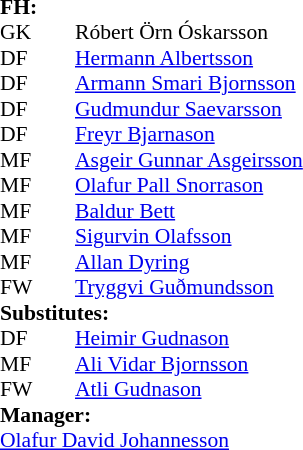<table style="font-size: 90%" cellspacing="0" cellpadding="0">
<tr>
<td colspan="4"><strong>FH:</strong></td>
</tr>
<tr>
<th width="25"></th>
<th width="25"></th>
</tr>
<tr>
<td>GK</td>
<td></td>
<td> Róbert Örn Óskarsson</td>
</tr>
<tr>
<td>DF</td>
<td></td>
<td> <a href='#'>Hermann Albertsson</a></td>
<td></td>
<td></td>
</tr>
<tr>
<td>DF</td>
<td></td>
<td> <a href='#'>Armann Smari Bjornsson</a></td>
</tr>
<tr>
<td>DF</td>
<td></td>
<td> <a href='#'>Gudmundur Saevarsson</a></td>
</tr>
<tr>
<td>DF</td>
<td></td>
<td> <a href='#'>Freyr Bjarnason</a></td>
</tr>
<tr>
<td>MF</td>
<td></td>
<td> <a href='#'>Asgeir Gunnar Asgeirsson</a></td>
</tr>
<tr>
<td>MF</td>
<td></td>
<td> <a href='#'>Olafur Pall Snorrason</a></td>
<td></td>
<td></td>
</tr>
<tr>
<td>MF</td>
<td></td>
<td> <a href='#'>Baldur Bett</a></td>
</tr>
<tr>
<td>MF</td>
<td></td>
<td> <a href='#'>Sigurvin Olafsson</a></td>
</tr>
<tr>
<td>MF</td>
<td></td>
<td> <a href='#'>Allan Dyring</a></td>
<td></td>
<td></td>
</tr>
<tr>
<td>FW</td>
<td></td>
<td> <a href='#'>Tryggvi Guðmundsson</a></td>
</tr>
<tr>
<td colspan=3><strong>Substitutes:</strong></td>
</tr>
<tr>
<td>DF</td>
<td></td>
<td> <a href='#'>Heimir Gudnason</a></td>
<td></td>
<td></td>
</tr>
<tr>
<td>MF</td>
<td></td>
<td> <a href='#'>Ali Vidar Bjornsson</a></td>
<td></td>
<td></td>
</tr>
<tr>
<td>FW</td>
<td></td>
<td> <a href='#'>Atli Gudnason</a></td>
<td></td>
<td></td>
</tr>
<tr>
<td colspan=3><strong>Manager:</strong></td>
</tr>
<tr>
<td colspan="4"> <a href='#'>Olafur David Johannesson</a></td>
</tr>
</table>
